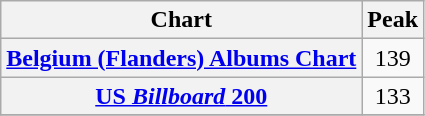<table class="wikitable sortable plainrowheaders" style="text-align:center">
<tr>
<th>Chart</th>
<th>Peak</th>
</tr>
<tr>
<th scope="row"><a href='#'>Belgium (Flanders) Albums Chart</a></th>
<td>139</td>
</tr>
<tr>
<th scope="row"><a href='#'>US <em>Billboard</em> 200</a></th>
<td>133</td>
</tr>
<tr>
</tr>
</table>
